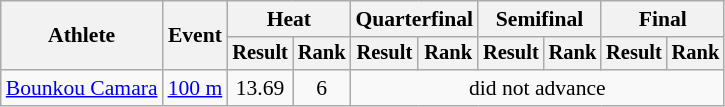<table class=wikitable style="font-size:90%">
<tr>
<th rowspan="2">Athlete</th>
<th rowspan="2">Event</th>
<th colspan="2">Heat</th>
<th colspan="2">Quarterfinal</th>
<th colspan="2">Semifinal</th>
<th colspan="2">Final</th>
</tr>
<tr style="font-size:95%">
<th>Result</th>
<th>Rank</th>
<th>Result</th>
<th>Rank</th>
<th>Result</th>
<th>Rank</th>
<th>Result</th>
<th>Rank</th>
</tr>
<tr align=center>
<td align=left><a href='#'>Bounkou Camara</a></td>
<td align=left><a href='#'>100 m</a></td>
<td>13.69</td>
<td>6</td>
<td colspan=6>did not advance</td>
</tr>
</table>
